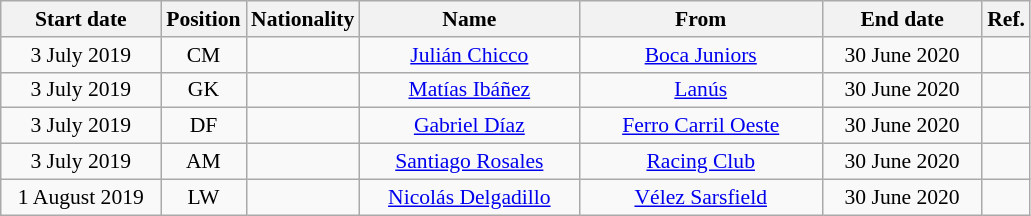<table class="wikitable" style="text-align:center; font-size:90%; ">
<tr>
<th style="background:#; color:#; width:100px;">Start date</th>
<th style="background:#; color:#; width:50px;">Position</th>
<th style="background:#; color:#; width:50px;">Nationality</th>
<th style="background:#; color:#; width:140px;">Name</th>
<th style="background:#; color:#; width:155px;">From</th>
<th style="background:#; color:#; width:100px;">End date</th>
<th style="background:#; color:#; width:25px;">Ref.</th>
</tr>
<tr>
<td>3 July 2019</td>
<td>CM</td>
<td></td>
<td><a href='#'>Julián Chicco</a></td>
<td> <a href='#'>Boca Juniors</a></td>
<td>30 June 2020</td>
<td></td>
</tr>
<tr>
<td>3 July 2019</td>
<td>GK</td>
<td></td>
<td><a href='#'>Matías Ibáñez</a></td>
<td> <a href='#'>Lanús</a></td>
<td>30 June 2020</td>
<td></td>
</tr>
<tr>
<td>3 July 2019</td>
<td>DF</td>
<td></td>
<td><a href='#'>Gabriel Díaz</a></td>
<td> <a href='#'>Ferro Carril Oeste</a></td>
<td>30 June 2020</td>
<td></td>
</tr>
<tr>
<td>3 July 2019</td>
<td>AM</td>
<td></td>
<td><a href='#'>Santiago Rosales</a></td>
<td> <a href='#'>Racing Club</a></td>
<td>30 June 2020</td>
<td></td>
</tr>
<tr>
<td>1 August 2019</td>
<td>LW</td>
<td></td>
<td><a href='#'>Nicolás Delgadillo</a></td>
<td> <a href='#'>Vélez Sarsfield</a></td>
<td>30 June 2020</td>
<td></td>
</tr>
</table>
